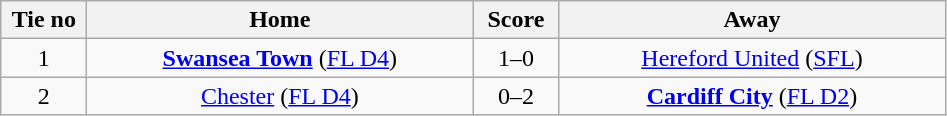<table class="wikitable" style="text-align:center">
<tr>
<th width=50>Tie no</th>
<th width=250>Home</th>
<th width=50>Score</th>
<th width=250>Away</th>
</tr>
<tr>
<td>1</td>
<td><strong><a href='#'>Swansea Town</a></strong> (<a href='#'>FL D4</a>)</td>
<td>1–0</td>
<td><a href='#'>Hereford United</a> (<a href='#'>SFL</a>)</td>
</tr>
<tr>
<td>2</td>
<td><a href='#'>Chester</a> (<a href='#'>FL D4</a>)</td>
<td>0–2</td>
<td><strong><a href='#'>Cardiff City</a></strong> (<a href='#'>FL D2</a>)</td>
</tr>
</table>
